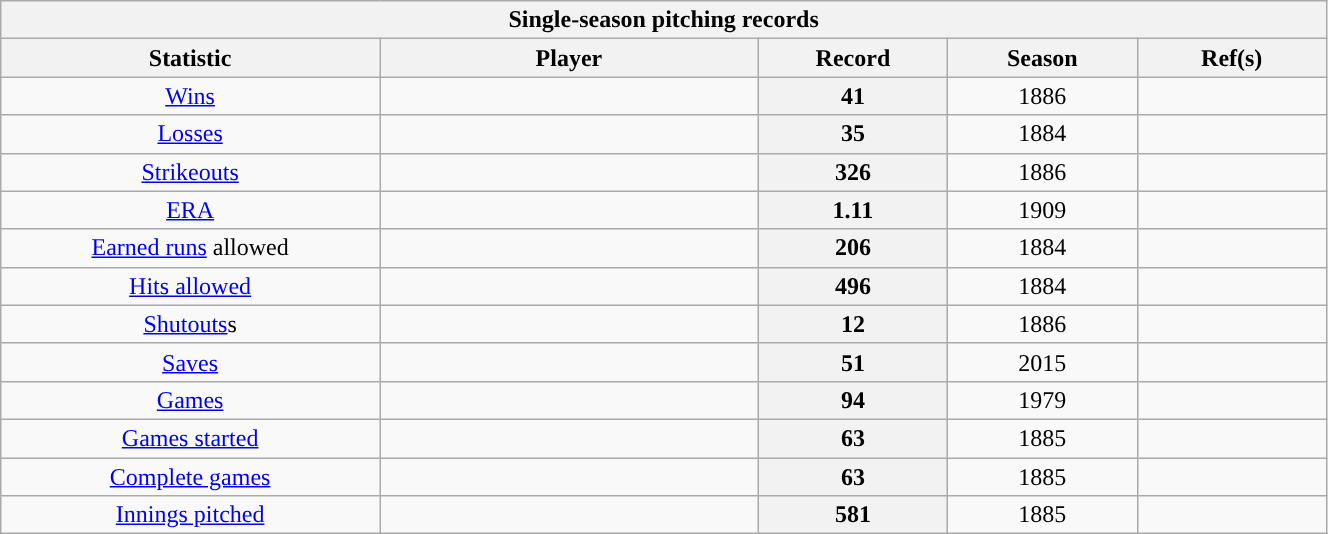<table class="wikitable sortable" style="text-align:center" width="70%">
<tr>
<th colspan=5>Single-season pitching records</th>
</tr>
<tr>
<th scope="col" width=20%>Statistic</th>
<th scope="col" width=20%>Player</th>
<th scope="col" width=10% class="unsortable">Record</th>
<th scope="col" width=10%>Season</th>
<th scope="col" width=10% class="unsortable">Ref(s)</th>
</tr>
<tr>
<td><a href='#'>Wins</a></td>
<td></td>
<th scope="row">41</th>
<td>1886</td>
<td></td>
</tr>
<tr>
<td><a href='#'>Losses</a></td>
<td></td>
<th scope="row">35</th>
<td>1884</td>
<td></td>
</tr>
<tr>
<td><a href='#'>Strikeouts</a></td>
<td></td>
<th scope="row">326</th>
<td>1886</td>
<td></td>
</tr>
<tr>
<td><a href='#'>ERA</a></td>
<td></td>
<th scope="row">1.11</th>
<td>1909</td>
<td></td>
</tr>
<tr>
<td><a href='#'>Earned runs</a> allowed</td>
<td></td>
<th scope="row">206</th>
<td>1884</td>
<td></td>
</tr>
<tr>
<td><a href='#'>Hits allowed</a></td>
<td></td>
<th scope="row">496</th>
<td>1884</td>
<td></td>
</tr>
<tr>
<td><a href='#'>Shutouts</a>s</td>
<td></td>
<th scope="row">12</th>
<td>1886</td>
<td></td>
</tr>
<tr>
<td><a href='#'>Saves</a></td>
<td></td>
<th scope="row">51</th>
<td>2015</td>
<td></td>
</tr>
<tr>
<td><a href='#'>Games</a></td>
<td></td>
<th scope="row">94</th>
<td>1979</td>
<td></td>
</tr>
<tr>
<td><a href='#'>Games started</a></td>
<td></td>
<th scope="row">63</th>
<td>1885</td>
<td></td>
</tr>
<tr>
<td><a href='#'>Complete games</a></td>
<td></td>
<th scope="row">63</th>
<td>1885</td>
<td></td>
</tr>
<tr>
<td><a href='#'>Innings pitched</a></td>
<td></td>
<th scope="row">581</th>
<td>1885</td>
<td></td>
</tr>
</table>
